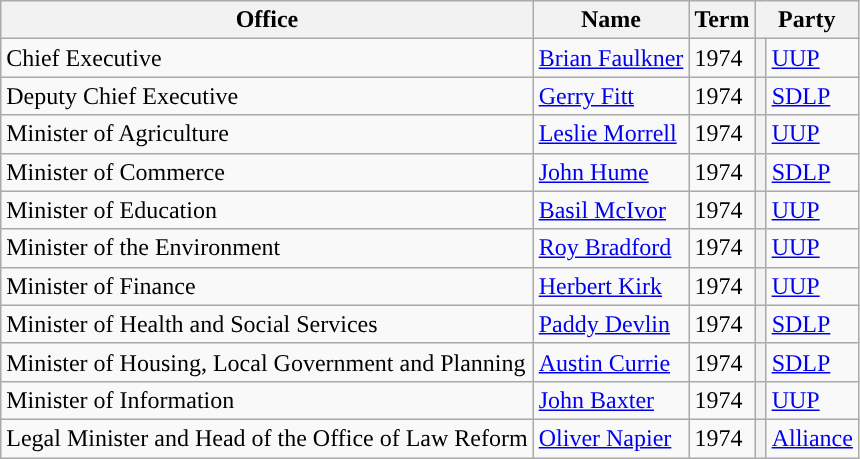<table class="wikitable">
<tr>
<th>Office</th>
<th>Name</th>
<th>Term</th>
<th colspan="2">Party</th>
</tr>
<tr>
<td>Chief Executive</td>
<td><a href='#'>Brian Faulkner</a></td>
<td>1974</td>
<th style="background-color: "></th>
<td><a href='#'>UUP</a></td>
</tr>
<tr>
<td>Deputy Chief Executive</td>
<td><a href='#'>Gerry Fitt</a></td>
<td>1974</td>
<th style="background-color: "></th>
<td><a href='#'>SDLP</a></td>
</tr>
<tr>
<td>Minister of Agriculture</td>
<td><a href='#'>Leslie Morrell</a></td>
<td>1974</td>
<th style="background-color: "></th>
<td><a href='#'>UUP</a></td>
</tr>
<tr>
<td>Minister of Commerce</td>
<td><a href='#'>John Hume</a></td>
<td>1974</td>
<th style="background-color: "></th>
<td><a href='#'>SDLP</a></td>
</tr>
<tr>
<td>Minister of Education</td>
<td><a href='#'>Basil McIvor</a></td>
<td>1974</td>
<th style="background-color: "></th>
<td><a href='#'>UUP</a></td>
</tr>
<tr>
<td>Minister of the Environment</td>
<td><a href='#'>Roy Bradford</a></td>
<td>1974</td>
<th style="background-color: "></th>
<td><a href='#'>UUP</a></td>
</tr>
<tr>
<td>Minister of Finance</td>
<td><a href='#'>Herbert Kirk</a></td>
<td>1974</td>
<th style="background-color: "></th>
<td><a href='#'>UUP</a></td>
</tr>
<tr>
<td>Minister of Health and Social Services</td>
<td><a href='#'>Paddy Devlin</a></td>
<td>1974</td>
<th style="background-color: "></th>
<td><a href='#'>SDLP</a></td>
</tr>
<tr>
<td>Minister of Housing, Local Government and Planning</td>
<td><a href='#'>Austin Currie</a></td>
<td>1974</td>
<th style="background-color: "></th>
<td><a href='#'>SDLP</a></td>
</tr>
<tr>
<td>Minister of Information</td>
<td><a href='#'>John Baxter</a></td>
<td>1974</td>
<th style="background-color: "></th>
<td><a href='#'>UUP</a></td>
</tr>
<tr>
<td>Legal Minister and Head of the Office of Law Reform</td>
<td><a href='#'>Oliver Napier</a></td>
<td>1974</td>
<th style="background-color: "></th>
<td><a href='#'>Alliance</a></td>
</tr>
</table>
